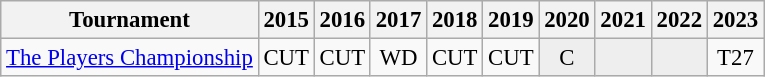<table class="wikitable" style="font-size:95%;text-align:center;">
<tr>
<th>Tournament</th>
<th>2015</th>
<th>2016</th>
<th>2017</th>
<th>2018</th>
<th>2019</th>
<th>2020</th>
<th>2021</th>
<th>2022</th>
<th>2023</th>
</tr>
<tr>
<td align=left><a href='#'>The Players Championship</a></td>
<td>CUT</td>
<td>CUT</td>
<td>WD</td>
<td>CUT</td>
<td>CUT</td>
<td style="background:#eeeeee;">C</td>
<td style="background:#eeeeee;"></td>
<td style="background:#eeeeee;"></td>
<td>T27</td>
</tr>
</table>
